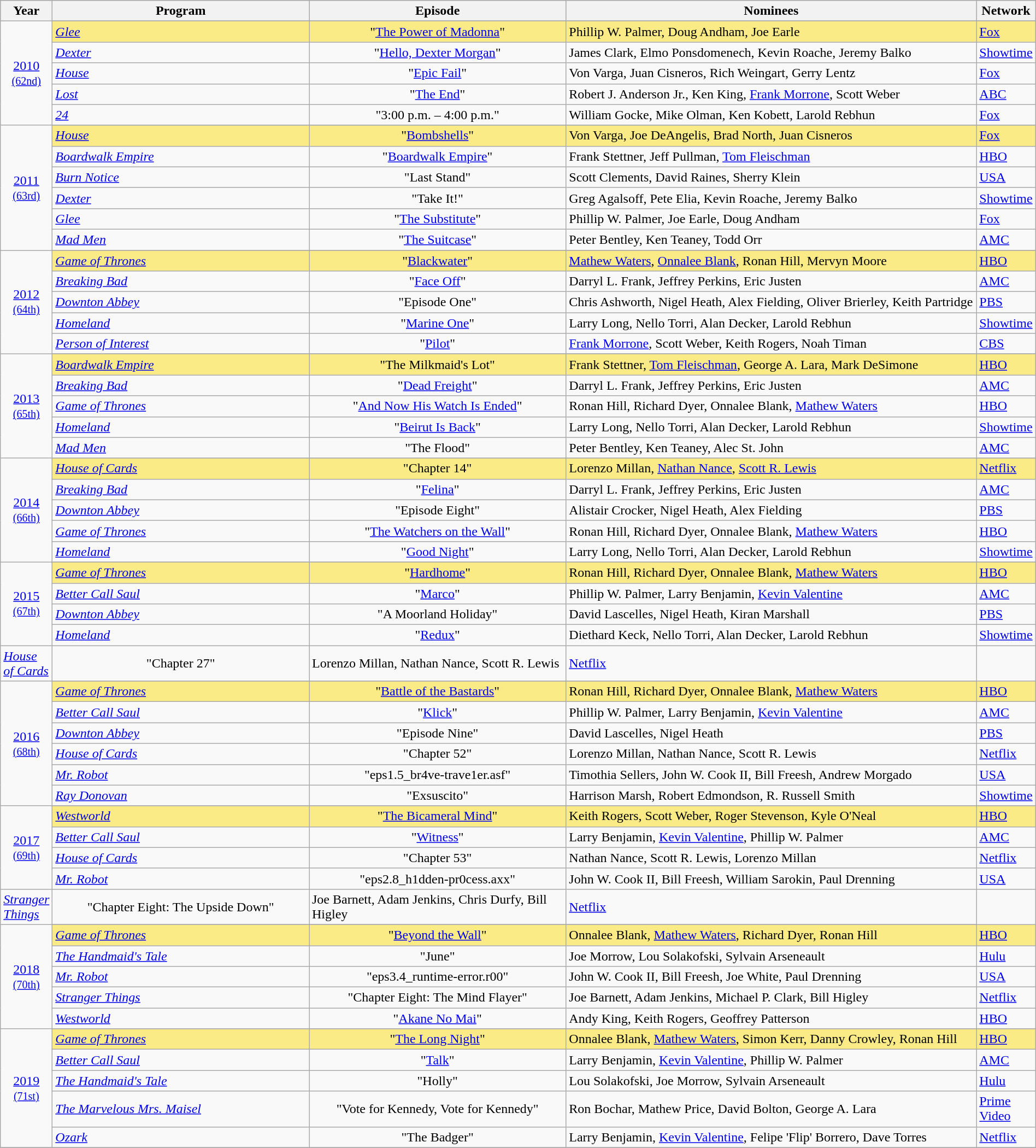<table class="wikitable" style="width:100%">
<tr bgcolor="#bebebe">
<th width="5%">Year</th>
<th width="25%">Program</th>
<th width="25%">Episode</th>
<th width="40%">Nominees</th>
<th width="5%">Network</th>
</tr>
<tr>
<td rowspan=6 style="text-align:center"><a href='#'>2010</a><br><small><a href='#'>(62nd)</a></small><br></td>
</tr>
<tr style="background:#FAEB86">
<td><em><a href='#'>Glee</a></em></td>
<td align=center>"<a href='#'>The Power of Madonna</a>"</td>
<td>Phillip W. Palmer, Doug Andham, Joe Earle</td>
<td><a href='#'>Fox</a></td>
</tr>
<tr>
<td><em><a href='#'>Dexter</a></em></td>
<td align=center>"<a href='#'>Hello, Dexter Morgan</a>"</td>
<td>James Clark, Elmo Ponsdomenech, Kevin Roache, Jeremy Balko</td>
<td><a href='#'>Showtime</a></td>
</tr>
<tr>
<td><em><a href='#'>House</a></em></td>
<td align=center>"<a href='#'>Epic Fail</a>"</td>
<td>Von Varga, Juan Cisneros, Rich Weingart, Gerry Lentz</td>
<td><a href='#'>Fox</a></td>
</tr>
<tr>
<td><em><a href='#'>Lost</a></em></td>
<td align=center>"<a href='#'>The End</a>"</td>
<td>Robert J. Anderson Jr., Ken King, <a href='#'>Frank Morrone</a>, Scott Weber</td>
<td><a href='#'>ABC</a></td>
</tr>
<tr>
<td><em><a href='#'>24</a></em></td>
<td align=center>"3:00 p.m. – 4:00 p.m."</td>
<td>William Gocke, Mike Olman, Ken Kobett, Larold Rebhun</td>
<td><a href='#'>Fox</a></td>
</tr>
<tr>
<td rowspan=7 style="text-align:center"><a href='#'>2011</a><br><small><a href='#'>(63rd)</a></small><br></td>
</tr>
<tr style="background:#FAEB86">
<td><em><a href='#'>House</a></em></td>
<td align=center>"<a href='#'>Bombshells</a>"</td>
<td>Von Varga, Joe DeAngelis, Brad North, Juan Cisneros</td>
<td><a href='#'>Fox</a></td>
</tr>
<tr>
<td><em><a href='#'>Boardwalk Empire</a></em></td>
<td align=center>"<a href='#'>Boardwalk Empire</a>"</td>
<td>Frank Stettner, Jeff Pullman, <a href='#'>Tom Fleischman</a></td>
<td><a href='#'>HBO</a></td>
</tr>
<tr>
<td><em><a href='#'>Burn Notice</a></em></td>
<td align=center>"Last Stand"</td>
<td>Scott Clements, David Raines, Sherry Klein</td>
<td><a href='#'>USA</a></td>
</tr>
<tr>
<td><em><a href='#'>Dexter</a></em></td>
<td align=center>"Take It!"</td>
<td>Greg Agalsoff, Pete Elia, Kevin Roache, Jeremy Balko</td>
<td><a href='#'>Showtime</a></td>
</tr>
<tr>
<td><em><a href='#'>Glee</a></em></td>
<td align=center>"<a href='#'>The Substitute</a>"</td>
<td>Phillip W. Palmer, Joe Earle, Doug Andham</td>
<td><a href='#'>Fox</a></td>
</tr>
<tr>
<td><em><a href='#'>Mad Men</a></em></td>
<td align=center>"<a href='#'>The Suitcase</a>"</td>
<td>Peter Bentley, Ken Teaney, Todd Orr</td>
<td><a href='#'>AMC</a></td>
</tr>
<tr>
<td rowspan=6 style="text-align:center"><a href='#'>2012</a><br><small><a href='#'>(64th)</a></small><br></td>
</tr>
<tr style="background:#FAEB86">
<td><em><a href='#'>Game of Thrones</a></em></td>
<td align=center>"<a href='#'>Blackwater</a>"</td>
<td><a href='#'>Mathew Waters</a>, <a href='#'>Onnalee Blank</a>, Ronan Hill, Mervyn Moore</td>
<td><a href='#'>HBO</a></td>
</tr>
<tr>
<td><em><a href='#'>Breaking Bad</a></em></td>
<td align=center>"<a href='#'>Face Off</a>"</td>
<td>Darryl L. Frank, Jeffrey Perkins, Eric Justen</td>
<td><a href='#'>AMC</a></td>
</tr>
<tr>
<td><em><a href='#'>Downton Abbey</a></em></td>
<td align=center>"Episode One"</td>
<td>Chris Ashworth, Nigel Heath, Alex Fielding, Oliver Brierley, Keith Partridge</td>
<td><a href='#'>PBS</a></td>
</tr>
<tr>
<td><em><a href='#'>Homeland</a></em></td>
<td align=center>"<a href='#'>Marine One</a>"</td>
<td>Larry Long, Nello Torri, Alan Decker, Larold Rebhun</td>
<td><a href='#'>Showtime</a></td>
</tr>
<tr>
<td><em><a href='#'>Person of Interest</a></em></td>
<td align=center>"<a href='#'>Pilot</a>"</td>
<td><a href='#'>Frank Morrone</a>, Scott Weber, Keith Rogers, Noah Timan</td>
<td><a href='#'>CBS</a></td>
</tr>
<tr>
<td rowspan=6 style="text-align:center"><a href='#'>2013</a><br><small><a href='#'>(65th)</a></small><br></td>
</tr>
<tr style="background:#FAEB86">
<td><em><a href='#'>Boardwalk Empire</a></em></td>
<td align=center>"The Milkmaid's Lot"</td>
<td>Frank Stettner, <a href='#'>Tom Fleischman</a>, George A. Lara, Mark DeSimone</td>
<td><a href='#'>HBO</a></td>
</tr>
<tr>
<td><em><a href='#'>Breaking Bad</a></em></td>
<td align=center>"<a href='#'>Dead Freight</a>"</td>
<td>Darryl L. Frank, Jeffrey Perkins, Eric Justen</td>
<td><a href='#'>AMC</a></td>
</tr>
<tr>
<td><em><a href='#'>Game of Thrones</a></em></td>
<td align=center>"<a href='#'>And Now His Watch Is Ended</a>"</td>
<td>Ronan Hill, Richard Dyer, Onnalee Blank, <a href='#'>Mathew Waters</a></td>
<td><a href='#'>HBO</a></td>
</tr>
<tr>
<td><em><a href='#'>Homeland</a></em></td>
<td align=center>"<a href='#'>Beirut Is Back</a>"</td>
<td>Larry Long, Nello Torri, Alan Decker, Larold Rebhun</td>
<td><a href='#'>Showtime</a></td>
</tr>
<tr>
<td><em><a href='#'>Mad Men</a></em></td>
<td align=center>"The Flood"</td>
<td>Peter Bentley, Ken Teaney, Alec St. John</td>
<td><a href='#'>AMC</a></td>
</tr>
<tr>
<td rowspan=6 style="text-align:center"><a href='#'>2014</a><br><small><a href='#'>(66th)</a></small><br></td>
</tr>
<tr style="background:#FAEB86">
<td><em><a href='#'>House of Cards</a></em></td>
<td align=center>"Chapter 14"</td>
<td>Lorenzo Millan, <a href='#'>Nathan Nance</a>, <a href='#'>Scott R. Lewis</a></td>
<td><a href='#'>Netflix</a></td>
</tr>
<tr>
<td><em><a href='#'>Breaking Bad</a></em></td>
<td align=center>"<a href='#'>Felina</a>"</td>
<td>Darryl L. Frank, Jeffrey Perkins, Eric Justen</td>
<td><a href='#'>AMC</a></td>
</tr>
<tr>
<td><em><a href='#'>Downton Abbey</a></em></td>
<td align=center>"Episode Eight"</td>
<td>Alistair Crocker, Nigel Heath, Alex Fielding</td>
<td><a href='#'>PBS</a></td>
</tr>
<tr>
<td><em><a href='#'>Game of Thrones</a></em></td>
<td align=center>"<a href='#'>The Watchers on the Wall</a>"</td>
<td>Ronan Hill, Richard Dyer, Onnalee Blank, <a href='#'>Mathew Waters</a></td>
<td><a href='#'>HBO</a></td>
</tr>
<tr>
<td><em><a href='#'>Homeland</a></em></td>
<td align=center>"<a href='#'>Good Night</a>"</td>
<td>Larry Long, Nello Torri, Alan Decker, Larold Rebhun</td>
<td><a href='#'>Showtime</a></td>
</tr>
<tr>
<td rowspan=6 style="text-align:center"><a href='#'>2015</a><br><small><a href='#'>(67th)</a></small><br></td>
</tr>
<tr>
</tr>
<tr style="background:#FAEB86">
<td><em><a href='#'>Game of Thrones</a></em></td>
<td align=center>"<a href='#'>Hardhome</a>"</td>
<td>Ronan Hill, Richard Dyer, Onnalee Blank, <a href='#'>Mathew Waters</a></td>
<td><a href='#'>HBO</a></td>
</tr>
<tr>
<td><em><a href='#'>Better Call Saul</a></em></td>
<td align=center>"<a href='#'>Marco</a>"</td>
<td>Phillip W. Palmer, Larry Benjamin, <a href='#'>Kevin Valentine</a></td>
<td><a href='#'>AMC</a></td>
</tr>
<tr>
<td><em><a href='#'>Downton Abbey</a></em></td>
<td align=center>"A Moorland Holiday"</td>
<td>David Lascelles, Nigel Heath, Kiran Marshall</td>
<td><a href='#'>PBS</a></td>
</tr>
<tr>
<td><em><a href='#'>Homeland</a></em></td>
<td align=center>"<a href='#'>Redux</a>"</td>
<td>Diethard Keck, Nello Torri, Alan Decker, Larold Rebhun</td>
<td><a href='#'>Showtime</a></td>
</tr>
<tr>
<td><em><a href='#'>House of Cards</a></em></td>
<td align=center>"Chapter 27"</td>
<td>Lorenzo Millan, Nathan Nance, Scott R. Lewis</td>
<td><a href='#'>Netflix</a></td>
</tr>
<tr>
<td rowspan=7 style="text-align:center"><a href='#'>2016</a><br><small><a href='#'>(68th)</a></small><br></td>
</tr>
<tr style="background:#FAEB86">
<td><em><a href='#'>Game of Thrones</a></em></td>
<td align=center>"<a href='#'>Battle of the Bastards</a>"</td>
<td>Ronan Hill, Richard Dyer, Onnalee Blank, <a href='#'>Mathew Waters</a></td>
<td><a href='#'>HBO</a></td>
</tr>
<tr>
<td><em><a href='#'>Better Call Saul</a></em></td>
<td align=center>"<a href='#'>Klick</a>"</td>
<td>Phillip W. Palmer, Larry Benjamin, <a href='#'>Kevin Valentine</a></td>
<td><a href='#'>AMC</a></td>
</tr>
<tr>
<td><em><a href='#'>Downton Abbey</a></em></td>
<td align=center>"Episode Nine"</td>
<td>David Lascelles, Nigel Heath</td>
<td><a href='#'>PBS</a></td>
</tr>
<tr>
<td><em><a href='#'>House of Cards</a></em></td>
<td align=center>"Chapter 52"</td>
<td>Lorenzo Millan, Nathan Nance, Scott R. Lewis</td>
<td><a href='#'>Netflix</a></td>
</tr>
<tr>
<td><em><a href='#'>Mr. Robot</a></em></td>
<td align=center>"eps1.5_br4ve-trave1er.asf"</td>
<td>Timothia Sellers, John W. Cook II, Bill Freesh, Andrew Morgado</td>
<td><a href='#'>USA</a></td>
</tr>
<tr>
<td><em><a href='#'>Ray Donovan</a></em></td>
<td align=center>"Exsuscito"</td>
<td>Harrison Marsh, Robert Edmondson, R. Russell Smith</td>
<td><a href='#'>Showtime</a></td>
</tr>
<tr>
<td rowspan=6 style="text-align:center"><a href='#'>2017</a><br><small><a href='#'>(69th)</a></small><br></td>
</tr>
<tr>
</tr>
<tr style="background:#FAEB86">
<td><em><a href='#'>Westworld</a></em></td>
<td align=center>"<a href='#'>The Bicameral Mind</a>"</td>
<td>Keith Rogers, Scott Weber, Roger Stevenson, Kyle O'Neal</td>
<td><a href='#'>HBO</a></td>
</tr>
<tr>
<td><em><a href='#'>Better Call Saul</a></em></td>
<td align=center>"<a href='#'>Witness</a>"</td>
<td>Larry Benjamin, <a href='#'>Kevin Valentine</a>, Phillip W. Palmer</td>
<td><a href='#'>AMC</a></td>
</tr>
<tr>
<td><em><a href='#'>House of Cards</a></em></td>
<td align=center>"Chapter 53"</td>
<td>Nathan Nance, Scott R. Lewis, Lorenzo Millan</td>
<td><a href='#'>Netflix</a></td>
</tr>
<tr>
<td><em><a href='#'>Mr. Robot</a></em></td>
<td align=center>"eps2.8_h1dden-pr0cess.axx"</td>
<td>John W. Cook II, Bill Freesh, William Sarokin, Paul Drenning</td>
<td><a href='#'>USA</a></td>
</tr>
<tr>
<td><em><a href='#'>Stranger Things</a></em></td>
<td align=center>"Chapter Eight: The Upside Down"</td>
<td>Joe Barnett, Adam Jenkins, Chris Durfy, Bill Higley</td>
<td><a href='#'>Netflix</a></td>
</tr>
<tr>
<td rowspan=6 style="text-align:center"><a href='#'>2018</a><br><small><a href='#'>(70th)</a></small><br></td>
</tr>
<tr style="background:#FAEB86;">
<td><em><a href='#'>Game of Thrones</a></em></td>
<td align=center>"<a href='#'>Beyond the Wall</a>"</td>
<td>Onnalee Blank, <a href='#'>Mathew Waters</a>, Richard Dyer, Ronan Hill</td>
<td><a href='#'>HBO</a></td>
</tr>
<tr>
<td><em><a href='#'>The Handmaid's Tale</a></em></td>
<td align=center>"June"</td>
<td>Joe Morrow, Lou Solakofski, Sylvain Arseneault</td>
<td><a href='#'>Hulu</a></td>
</tr>
<tr>
<td><em><a href='#'>Mr. Robot</a></em></td>
<td align=center>"eps3.4_runtime-error.r00"</td>
<td>John W. Cook II, Bill Freesh, Joe White, Paul Drenning</td>
<td><a href='#'>USA</a></td>
</tr>
<tr>
<td><em><a href='#'>Stranger Things</a></em></td>
<td align=center>"Chapter Eight: The Mind Flayer"</td>
<td>Joe Barnett, Adam Jenkins, Michael P. Clark, Bill Higley</td>
<td><a href='#'>Netflix</a></td>
</tr>
<tr>
<td><em><a href='#'>Westworld</a></em></td>
<td align=center>"<a href='#'>Akane No Mai</a>"</td>
<td>Andy King, Keith Rogers, Geoffrey Patterson</td>
<td><a href='#'>HBO</a></td>
</tr>
<tr>
<td rowspan=6 style="text-align:center"><a href='#'>2019</a><br><small><a href='#'>(71st)</a></small><br></td>
</tr>
<tr style="background:#FAEB86;">
<td><em><a href='#'>Game of Thrones</a></em></td>
<td align=center>"<a href='#'>The Long Night</a>"</td>
<td>Onnalee Blank, <a href='#'>Mathew Waters</a>, Simon Kerr, Danny Crowley, Ronan Hill</td>
<td><a href='#'>HBO</a></td>
</tr>
<tr>
<td><em><a href='#'>Better Call Saul</a></em></td>
<td align=center>"<a href='#'>Talk</a>"</td>
<td>Larry Benjamin, <a href='#'>Kevin Valentine</a>, Phillip W. Palmer</td>
<td><a href='#'>AMC</a></td>
</tr>
<tr>
<td><em><a href='#'>The Handmaid's Tale</a></em></td>
<td align=center>"Holly"</td>
<td>Lou Solakofski, Joe Morrow, Sylvain Arseneault</td>
<td><a href='#'>Hulu</a></td>
</tr>
<tr>
<td><em><a href='#'>The Marvelous Mrs. Maisel</a></em></td>
<td align=center>"Vote for Kennedy, Vote for Kennedy"</td>
<td>Ron Bochar, Mathew Price, David Bolton, George A. Lara</td>
<td><a href='#'>Prime Video</a></td>
</tr>
<tr>
<td><em><a href='#'>Ozark</a></em></td>
<td align=center>"The Badger"</td>
<td>Larry Benjamin, <a href='#'>Kevin Valentine</a>, Felipe 'Flip' Borrero, Dave Torres</td>
<td><a href='#'>Netflix</a></td>
</tr>
<tr>
</tr>
</table>
